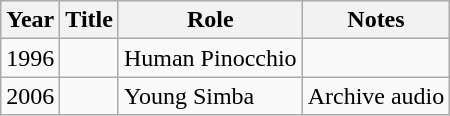<table class="wikitable sortable">
<tr>
<th>Year</th>
<th>Title</th>
<th>Role</th>
<th class="unsortable">Notes</th>
</tr>
<tr>
<td>1996</td>
<td><em></em></td>
<td>Human Pinocchio</td>
<td></td>
</tr>
<tr>
<td>2006</td>
<td><em></em></td>
<td>Young Simba</td>
<td>Archive audio</td>
</tr>
</table>
